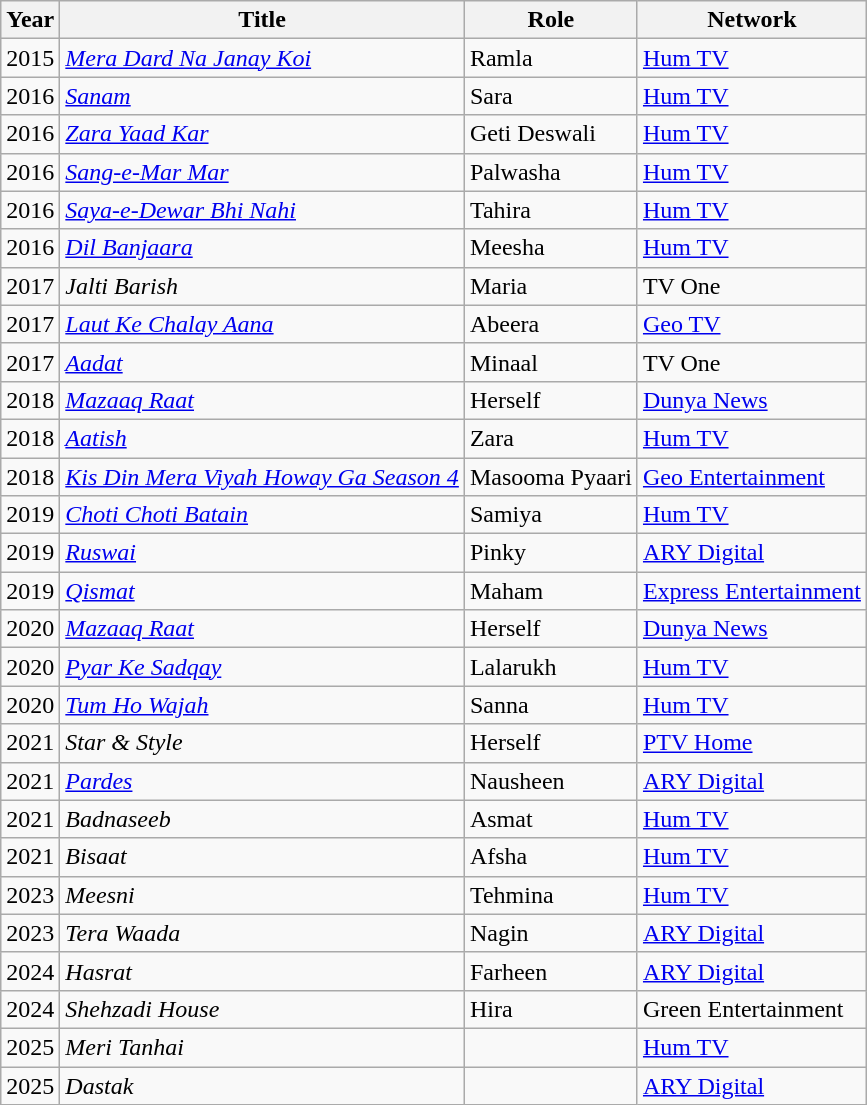<table class="wikitable sortable plainrowheaders">
<tr style="text-align:center;">
<th scope="col">Year</th>
<th scope="col">Title</th>
<th scope="col">Role</th>
<th scope="col">Network</th>
</tr>
<tr>
<td>2015</td>
<td><em><a href='#'>Mera Dard Na Janay Koi</a></em></td>
<td>Ramla</td>
<td><a href='#'>Hum TV</a></td>
</tr>
<tr>
<td>2016</td>
<td><em><a href='#'>Sanam</a></em></td>
<td>Sara</td>
<td><a href='#'>Hum TV</a></td>
</tr>
<tr>
<td>2016</td>
<td><em><a href='#'>Zara Yaad Kar</a></em></td>
<td>Geti Deswali</td>
<td><a href='#'>Hum TV</a></td>
</tr>
<tr>
<td>2016</td>
<td><em><a href='#'>Sang-e-Mar Mar</a></em></td>
<td>Palwasha</td>
<td><a href='#'>Hum TV</a></td>
</tr>
<tr>
<td>2016</td>
<td><em><a href='#'>Saya-e-Dewar Bhi Nahi</a></em></td>
<td>Tahira</td>
<td><a href='#'>Hum TV</a></td>
</tr>
<tr>
<td>2016</td>
<td><em><a href='#'>Dil Banjaara</a></em></td>
<td>Meesha</td>
<td><a href='#'>Hum TV</a></td>
</tr>
<tr>
<td>2017</td>
<td><em>Jalti Barish</em></td>
<td>Maria</td>
<td>TV One</td>
</tr>
<tr>
<td>2017</td>
<td><em><a href='#'>Laut Ke Chalay Aana</a></em></td>
<td>Abeera</td>
<td><a href='#'>Geo TV</a></td>
</tr>
<tr>
<td>2017</td>
<td><em><a href='#'>Aadat</a></em></td>
<td>Minaal</td>
<td>TV One</td>
</tr>
<tr>
<td>2018</td>
<td><em><a href='#'>Mazaaq Raat</a></em></td>
<td>Herself</td>
<td><a href='#'>Dunya News</a></td>
</tr>
<tr>
<td>2018</td>
<td><em><a href='#'>Aatish</a></em></td>
<td>Zara</td>
<td><a href='#'>Hum TV</a></td>
</tr>
<tr>
<td>2018</td>
<td><em><a href='#'>Kis Din Mera Viyah Howay Ga Season 4</a></em></td>
<td>Masooma Pyaari</td>
<td><a href='#'>Geo Entertainment</a></td>
</tr>
<tr>
<td>2019</td>
<td><em><a href='#'>Choti Choti Batain</a></em></td>
<td>Samiya</td>
<td><a href='#'>Hum TV</a></td>
</tr>
<tr>
<td>2019</td>
<td><em><a href='#'>Ruswai</a></em></td>
<td>Pinky</td>
<td><a href='#'>ARY Digital</a></td>
</tr>
<tr>
<td>2019</td>
<td><em><a href='#'>Qismat</a></em></td>
<td>Maham</td>
<td><a href='#'>Express Entertainment</a></td>
</tr>
<tr>
<td>2020</td>
<td><em><a href='#'>Mazaaq Raat</a></em></td>
<td>Herself</td>
<td><a href='#'>Dunya News</a></td>
</tr>
<tr>
<td>2020</td>
<td><em><a href='#'>Pyar Ke Sadqay</a></em></td>
<td>Lalarukh</td>
<td><a href='#'>Hum TV</a></td>
</tr>
<tr>
<td>2020</td>
<td><em><a href='#'>Tum Ho Wajah</a></em></td>
<td>Sanna</td>
<td><a href='#'>Hum TV</a></td>
</tr>
<tr>
<td>2021</td>
<td><em>Star & Style</em></td>
<td>Herself</td>
<td><a href='#'>PTV Home</a></td>
</tr>
<tr>
<td>2021</td>
<td><em><a href='#'>Pardes</a></em></td>
<td>Nausheen</td>
<td><a href='#'>ARY Digital</a></td>
</tr>
<tr>
<td>2021</td>
<td><em>Badnaseeb</em></td>
<td>Asmat</td>
<td><a href='#'>Hum TV</a></td>
</tr>
<tr>
<td>2021</td>
<td><em>Bisaat</em></td>
<td>Afsha</td>
<td><a href='#'>Hum TV</a></td>
</tr>
<tr>
<td>2023</td>
<td><em>Meesni</em></td>
<td>Tehmina</td>
<td><a href='#'>Hum TV</a></td>
</tr>
<tr>
<td>2023</td>
<td><em>Tera Waada</em></td>
<td>Nagin</td>
<td><a href='#'>ARY Digital</a></td>
</tr>
<tr>
<td>2024</td>
<td><em>Hasrat</em></td>
<td>Farheen</td>
<td><a href='#'>ARY Digital</a></td>
</tr>
<tr>
<td>2024</td>
<td><em>Shehzadi House</em></td>
<td>Hira</td>
<td>Green Entertainment</td>
</tr>
<tr>
<td>2025</td>
<td><em>Meri Tanhai</em></td>
<td></td>
<td><a href='#'>Hum TV</a></td>
</tr>
<tr>
<td>2025</td>
<td><em>Dastak</em></td>
<td></td>
<td><a href='#'>ARY Digital</a></td>
</tr>
</table>
